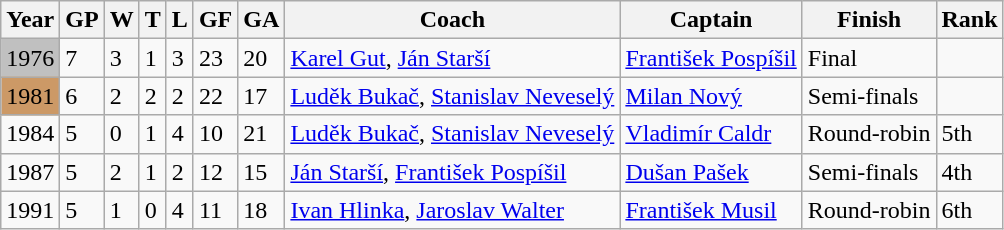<table class="wikitable sortable">
<tr>
<th>Year</th>
<th>GP</th>
<th>W</th>
<th>T</th>
<th>L</th>
<th>GF</th>
<th>GA</th>
<th>Coach</th>
<th>Captain</th>
<th>Finish</th>
<th>Rank</th>
</tr>
<tr>
<td style="background:silver;">1976</td>
<td>7</td>
<td>3</td>
<td>1</td>
<td>3</td>
<td>23</td>
<td>20</td>
<td><a href='#'>Karel Gut</a>, <a href='#'>Ján Starší</a></td>
<td><a href='#'>František Pospíšil</a></td>
<td>Final</td>
<td></td>
</tr>
<tr>
<td style="background:#c96;">1981</td>
<td>6</td>
<td>2</td>
<td>2</td>
<td>2</td>
<td>22</td>
<td>17</td>
<td><a href='#'>Luděk Bukač</a>, <a href='#'>Stanislav Neveselý</a></td>
<td><a href='#'>Milan Nový</a></td>
<td>Semi-finals</td>
<td></td>
</tr>
<tr>
<td>1984</td>
<td>5</td>
<td>0</td>
<td>1</td>
<td>4</td>
<td>10</td>
<td>21</td>
<td><a href='#'>Luděk Bukač</a>, <a href='#'>Stanislav Neveselý</a></td>
<td><a href='#'>Vladimír Caldr</a></td>
<td>Round-robin</td>
<td>5th</td>
</tr>
<tr>
<td>1987</td>
<td>5</td>
<td>2</td>
<td>1</td>
<td>2</td>
<td>12</td>
<td>15</td>
<td><a href='#'>Ján Starší</a>, <a href='#'>František Pospíšil</a></td>
<td><a href='#'>Dušan Pašek</a></td>
<td>Semi-finals</td>
<td>4th</td>
</tr>
<tr>
<td>1991</td>
<td>5</td>
<td>1</td>
<td>0</td>
<td>4</td>
<td>11</td>
<td>18</td>
<td><a href='#'>Ivan Hlinka</a>, <a href='#'>Jaroslav Walter</a></td>
<td><a href='#'>František Musil</a></td>
<td>Round-robin</td>
<td>6th</td>
</tr>
</table>
